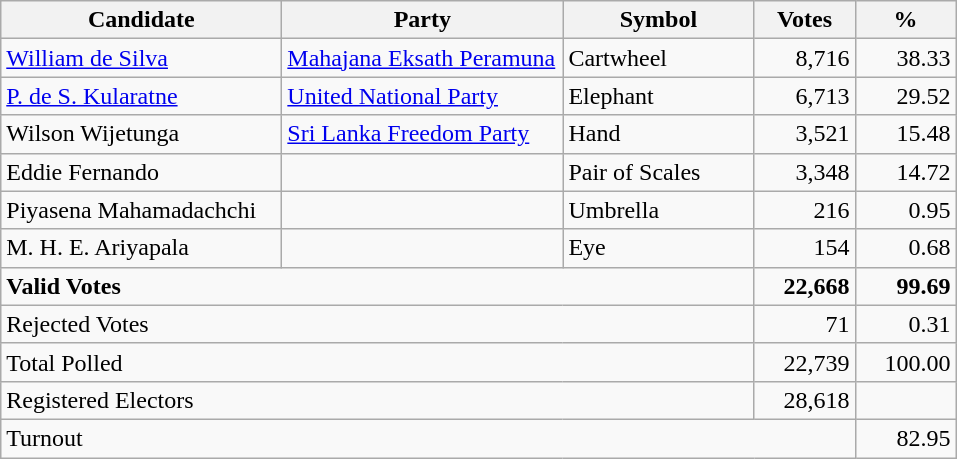<table class="wikitable" border="1" style="text-align:right;">
<tr>
<th align=left width="180">Candidate</th>
<th align=left width="180">Party</th>
<th align=left width="120">Symbol</th>
<th align=left width="60">Votes</th>
<th align=left width="60">%</th>
</tr>
<tr>
<td align=left><a href='#'>William de Silva</a></td>
<td align=left><a href='#'>Mahajana Eksath Peramuna</a></td>
<td align=left>Cartwheel</td>
<td align=right>8,716</td>
<td align=right>38.33</td>
</tr>
<tr>
<td align=left><a href='#'>P. de S. Kularatne</a></td>
<td align=left><a href='#'>United National Party</a></td>
<td align=left>Elephant</td>
<td align=right>6,713</td>
<td align=right>29.52</td>
</tr>
<tr 15.48>
<td align=left>Wilson Wijetunga</td>
<td align=left><a href='#'>Sri Lanka Freedom Party</a></td>
<td align=left>Hand</td>
<td align=right>3,521</td>
<td align=right>15.48</td>
</tr>
<tr>
<td align=left>Eddie Fernando</td>
<td></td>
<td align=left>Pair of Scales</td>
<td align=right>3,348</td>
<td align=right>14.72</td>
</tr>
<tr 0.95>
<td align=left>Piyasena Mahamadachchi</td>
<td></td>
<td align=left>Umbrella</td>
<td align=right>216</td>
<td align=right>0.95</td>
</tr>
<tr>
<td align=left>M. H. E. Ariyapala</td>
<td></td>
<td align=left>Eye</td>
<td align=right>154</td>
<td align=right>0.68</td>
</tr>
<tr>
<td align=left colspan=3><strong>Valid Votes</strong></td>
<td align=right><strong>22,668</strong></td>
<td align=right><strong>99.69</strong></td>
</tr>
<tr>
<td align=left colspan=3>Rejected Votes</td>
<td align=right>71</td>
<td align=right>0.31</td>
</tr>
<tr>
<td align=left colspan=3>Total Polled</td>
<td align=right>22,739</td>
<td align=right>100.00</td>
</tr>
<tr>
<td align=left colspan=3>Registered Electors</td>
<td align=right>28,618</td>
<td></td>
</tr>
<tr>
<td align=left colspan=4>Turnout</td>
<td align=right>82.95</td>
</tr>
</table>
